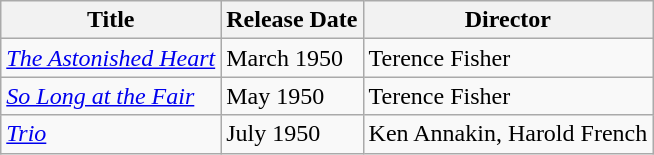<table class="wikitable sortable">
<tr>
<th>Title</th>
<th>Release Date</th>
<th>Director</th>
</tr>
<tr>
<td><em><a href='#'>The Astonished Heart</a></em></td>
<td>March 1950</td>
<td>Terence Fisher</td>
</tr>
<tr>
<td><em><a href='#'>So Long at the Fair</a></em></td>
<td>May 1950</td>
<td>Terence Fisher</td>
</tr>
<tr>
<td><em><a href='#'>Trio</a></em></td>
<td>July 1950</td>
<td>Ken Annakin, Harold French</td>
</tr>
</table>
